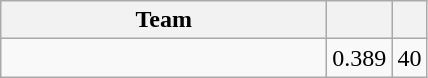<table class="wikitable">
<tr>
<th width=210>Team</th>
<th></th>
<th></th>
</tr>
<tr>
<td><strong></strong></td>
<td align=right>0.389</td>
<td align=center>40</td>
</tr>
</table>
